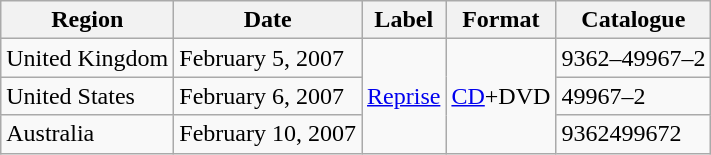<table class="wikitable">
<tr>
<th>Region</th>
<th>Date</th>
<th>Label</th>
<th>Format</th>
<th>Catalogue</th>
</tr>
<tr>
<td>United Kingdom</td>
<td>February 5, 2007</td>
<td rowspan="3"><a href='#'>Reprise</a></td>
<td rowspan="3"><a href='#'>CD</a>+DVD</td>
<td>9362–49967–2</td>
</tr>
<tr>
<td>United States</td>
<td>February 6, 2007</td>
<td>49967–2</td>
</tr>
<tr>
<td>Australia</td>
<td>February 10, 2007</td>
<td>9362499672</td>
</tr>
</table>
